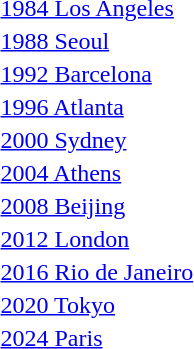<table>
<tr>
<td><a href='#'>1984 Los Angeles</a><br></td>
<td></td>
<td></td>
<td></td>
</tr>
<tr>
<td><a href='#'>1988 Seoul</a><br></td>
<td></td>
<td></td>
<td></td>
</tr>
<tr valign="top">
<td><a href='#'>1992 Barcelona</a><br></td>
<td></td>
<td></td>
<td></td>
</tr>
<tr>
<td><a href='#'>1996 Atlanta</a><br></td>
<td></td>
<td></td>
<td></td>
</tr>
<tr>
<td><a href='#'>2000 Sydney</a><br></td>
<td></td>
<td></td>
<td></td>
</tr>
<tr>
<td><a href='#'>2004 Athens</a><br></td>
<td></td>
<td></td>
<td></td>
</tr>
<tr>
<td><a href='#'>2008 Beijing</a><br></td>
<td></td>
<td></td>
<td></td>
</tr>
<tr>
<td><a href='#'>2012 London</a><br></td>
<td></td>
<td></td>
<td></td>
</tr>
<tr>
<td><a href='#'>2016 Rio de Janeiro</a><br></td>
<td></td>
<td></td>
<td></td>
</tr>
<tr>
<td><a href='#'>2020 Tokyo</a><br></td>
<td></td>
<td></td>
<td></td>
</tr>
<tr>
<td><a href='#'>2024 Paris</a><br></td>
<td></td>
<td></td>
<td></td>
</tr>
<tr>
</tr>
</table>
